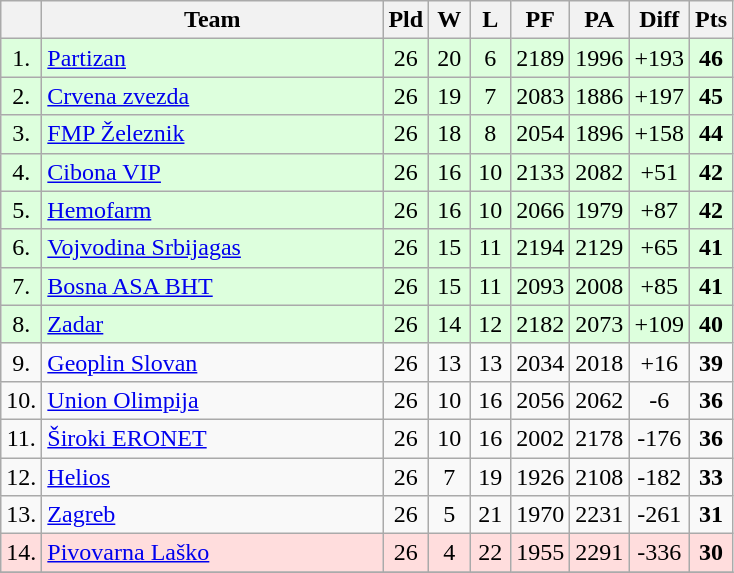<table class="wikitable sortable" style="text-align:center">
<tr>
<th width=15></th>
<th width=220>Team</th>
<th width=20>Pld</th>
<th width=20>W</th>
<th width=20>L</th>
<th width=20>PF</th>
<th width=20>PA</th>
<th width=30>Diff</th>
<th width=20>Pts</th>
</tr>
<tr bgcolor="#ddffdd">
<td>1.</td>
<td align=left><a href='#'>Partizan</a></td>
<td>26</td>
<td>20</td>
<td>6</td>
<td>2189</td>
<td>1996</td>
<td>+193</td>
<td><strong>46</strong></td>
</tr>
<tr bgcolor="#ddffdd">
<td>2.</td>
<td align=left><a href='#'>Crvena zvezda</a></td>
<td>26</td>
<td>19</td>
<td>7</td>
<td>2083</td>
<td>1886</td>
<td>+197</td>
<td><strong>45</strong></td>
</tr>
<tr bgcolor="#ddffdd">
<td>3.</td>
<td align=left><a href='#'>FMP Železnik</a></td>
<td>26</td>
<td>18</td>
<td>8</td>
<td>2054</td>
<td>1896</td>
<td>+158</td>
<td><strong>44</strong></td>
</tr>
<tr bgcolor="#ddffdd">
<td>4.</td>
<td align=left><a href='#'>Cibona VIP</a></td>
<td>26</td>
<td>16</td>
<td>10</td>
<td>2133</td>
<td>2082</td>
<td>+51</td>
<td><strong>42</strong></td>
</tr>
<tr bgcolor="#ddffdd">
<td>5.</td>
<td align=left><a href='#'>Hemofarm</a></td>
<td>26</td>
<td>16</td>
<td>10</td>
<td>2066</td>
<td>1979</td>
<td>+87</td>
<td><strong>42</strong></td>
</tr>
<tr bgcolor="#ddffdd">
<td>6.</td>
<td align=left><a href='#'>Vojvodina Srbijagas</a></td>
<td>26</td>
<td>15</td>
<td>11</td>
<td>2194</td>
<td>2129</td>
<td>+65</td>
<td><strong>41</strong></td>
</tr>
<tr bgcolor="#ddffdd">
<td>7.</td>
<td align=left><a href='#'>Bosna ASA BHT</a></td>
<td>26</td>
<td>15</td>
<td>11</td>
<td>2093</td>
<td>2008</td>
<td>+85</td>
<td><strong>41</strong></td>
</tr>
<tr bgcolor="#ddffdd">
<td>8.</td>
<td align=left><a href='#'>Zadar</a></td>
<td>26</td>
<td>14</td>
<td>12</td>
<td>2182</td>
<td>2073</td>
<td>+109</td>
<td><strong>40</strong></td>
</tr>
<tr>
<td>9.</td>
<td align=left><a href='#'>Geoplin Slovan</a></td>
<td>26</td>
<td>13</td>
<td>13</td>
<td>2034</td>
<td>2018</td>
<td>+16</td>
<td><strong>39</strong></td>
</tr>
<tr>
<td>10.</td>
<td align=left><a href='#'>Union Olimpija</a></td>
<td>26</td>
<td>10</td>
<td>16</td>
<td>2056</td>
<td>2062</td>
<td>-6</td>
<td><strong>36</strong></td>
</tr>
<tr>
<td>11.</td>
<td align=left><a href='#'>Široki ERONET</a></td>
<td>26</td>
<td>10</td>
<td>16</td>
<td>2002</td>
<td>2178</td>
<td>-176</td>
<td><strong>36</strong></td>
</tr>
<tr>
<td>12.</td>
<td align=left><a href='#'>Helios</a></td>
<td>26</td>
<td>7</td>
<td>19</td>
<td>1926</td>
<td>2108</td>
<td>-182</td>
<td><strong>33</strong></td>
</tr>
<tr>
<td>13.</td>
<td align=left><a href='#'>Zagreb</a></td>
<td>26</td>
<td>5</td>
<td>21</td>
<td>1970</td>
<td>2231</td>
<td>-261</td>
<td><strong>31</strong></td>
</tr>
<tr bgcolor="#ffdddd">
<td>14.</td>
<td align=left><a href='#'>Pivovarna Laško</a></td>
<td>26</td>
<td>4</td>
<td>22</td>
<td>1955</td>
<td>2291</td>
<td>-336</td>
<td><strong>30</strong></td>
</tr>
<tr>
</tr>
</table>
